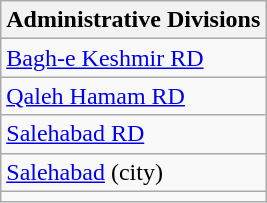<table class="wikitable">
<tr>
<th>Administrative Divisions</th>
</tr>
<tr>
<td><a href='#'>Bagh-e Keshmir RD</a></td>
</tr>
<tr>
<td><a href='#'>Qaleh Hamam RD</a></td>
</tr>
<tr>
<td><a href='#'>Salehabad RD</a></td>
</tr>
<tr>
<td><a href='#'>Salehabad</a> (city)</td>
</tr>
<tr>
<td colspan=1></td>
</tr>
</table>
